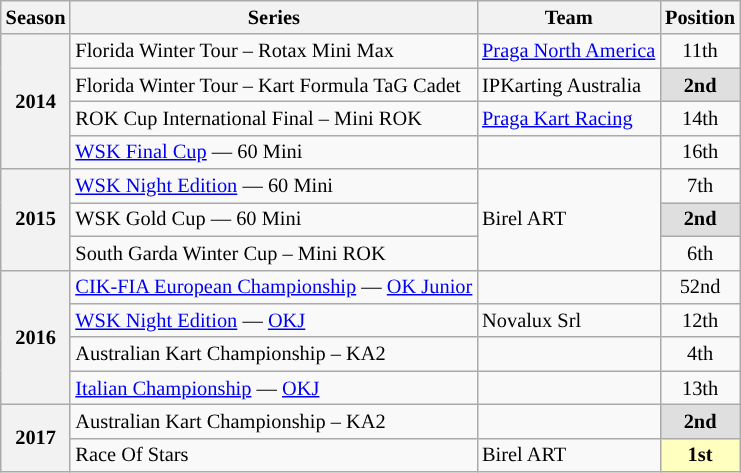<table class="wikitable" style="font-size: 85%; text-align:center">
<tr>
<th>Season</th>
<th>Series</th>
<th>Team</th>
<th>Position</th>
</tr>
<tr>
<th rowspan="4">2014</th>
<td align="left">Florida Winter Tour – Rotax Mini Max</td>
<td align="left"><a href='#'>Praga North America</a></td>
<td>11th</td>
</tr>
<tr>
<td align="left">Florida Winter Tour – Kart Formula TaG Cadet</td>
<td align="left">IPKarting Australia</td>
<td style="background:#DFDFDF;"><strong>2nd</strong></td>
</tr>
<tr>
<td align="left">ROK Cup International Final – Mini ROK</td>
<td align="left"><a href='#'>Praga Kart Racing</a></td>
<td>14th</td>
</tr>
<tr>
<td align="left"><a href='#'>WSK Final Cup</a> — 60 Mini</td>
<td align="left"></td>
<td>16th</td>
</tr>
<tr>
<th rowspan="3">2015</th>
<td align="left"><a href='#'>WSK Night Edition</a> — 60 Mini</td>
<td rowspan="3" align="left">Birel ART</td>
<td>7th</td>
</tr>
<tr>
<td align="left">WSK Gold Cup — 60 Mini</td>
<td style="background:#DFDFDF;"><strong>2nd</strong></td>
</tr>
<tr>
<td align="left">South Garda Winter Cup – Mini ROK</td>
<td>6th</td>
</tr>
<tr>
<th rowspan="4">2016</th>
<td align="left"><a href='#'>CIK-FIA European Championship</a> — <a href='#'>OK Junior</a></td>
<td align="left"></td>
<td>52nd</td>
</tr>
<tr>
<td align="left"><a href='#'>WSK Night Edition</a> — <a href='#'>OKJ</a></td>
<td align="left">Novalux Srl</td>
<td>12th</td>
</tr>
<tr>
<td align="left">Australian Kart Championship – KA2</td>
<td align="left"></td>
<td>4th</td>
</tr>
<tr>
<td align="left"><a href='#'>Italian Championship</a> — <a href='#'>OKJ</a></td>
<td align="left"></td>
<td>13th</td>
</tr>
<tr>
<th rowspan="2">2017</th>
<td align="left">Australian Kart Championship – KA2</td>
<td align="left"></td>
<td style="background:#DFDFDF;"><strong>2nd</strong></td>
</tr>
<tr>
<td align="left">Race Of Stars</td>
<td align="left">Birel ART</td>
<td style="background:#FFFFBF;"><strong>1st</strong></td>
</tr>
</table>
